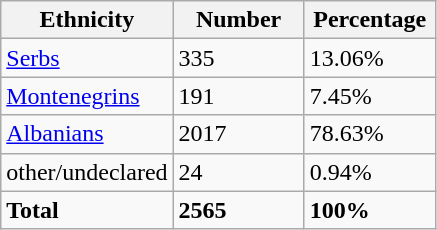<table class="wikitable">
<tr>
<th width="100px">Ethnicity</th>
<th width="80px">Number</th>
<th width="80px">Percentage</th>
</tr>
<tr>
<td><a href='#'>Serbs</a></td>
<td>335</td>
<td>13.06%</td>
</tr>
<tr>
<td><a href='#'>Montenegrins</a></td>
<td>191</td>
<td>7.45%</td>
</tr>
<tr>
<td><a href='#'>Albanians</a></td>
<td>2017</td>
<td>78.63%</td>
</tr>
<tr>
<td>other/undeclared</td>
<td>24</td>
<td>0.94%</td>
</tr>
<tr>
<td><strong>Total</strong></td>
<td><strong>2565</strong></td>
<td><strong>100%</strong></td>
</tr>
</table>
